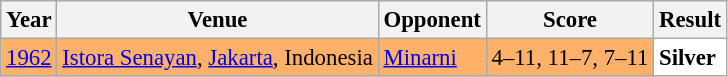<table class="sortable wikitable" style="font-size: 95%;">
<tr>
<th>Year</th>
<th>Venue</th>
<th>Opponent</th>
<th>Score</th>
<th>Result</th>
</tr>
<tr style="background:#FFB069">
<td align="center"><a href='#'>1962</a></td>
<td align="left"><a href='#'>Istora Senayan</a>, <a href='#'>Jakarta</a>, Indonesia</td>
<td align="left"> <a href='#'>Minarni</a></td>
<td align="left">4–11, 11–7, 7–11</td>
<td style="text-align:left; background:white"> <strong>Silver</strong></td>
</tr>
</table>
